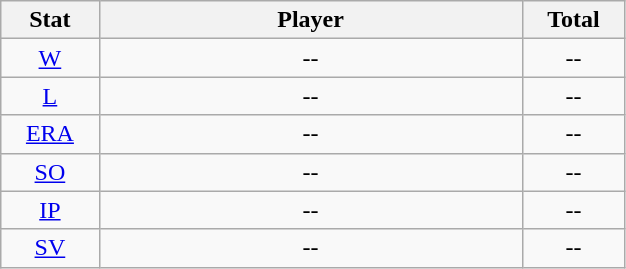<table class="wikitable" width="33%" style="text-align:center;">
<tr>
<th width="5%">Stat</th>
<th width="30%">Player</th>
<th width="5%">Total</th>
</tr>
<tr>
<td><a href='#'>W</a></td>
<td>--</td>
<td>--</td>
</tr>
<tr>
<td><a href='#'>L</a></td>
<td>--</td>
<td>--</td>
</tr>
<tr>
<td><a href='#'>ERA</a></td>
<td>--</td>
<td>--</td>
</tr>
<tr>
<td><a href='#'>SO</a></td>
<td>--</td>
<td>--</td>
</tr>
<tr>
<td><a href='#'>IP</a></td>
<td>--</td>
<td>--</td>
</tr>
<tr>
<td><a href='#'>SV</a></td>
<td>--</td>
<td>--</td>
</tr>
</table>
